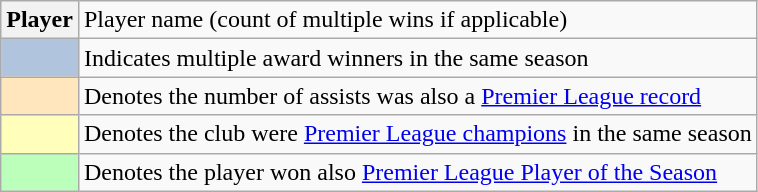<table class="wikitable plainrowheaders">
<tr>
<th scope="row"><strong>Player </strong></th>
<td>Player name (count of multiple wins if applicable)</td>
</tr>
<tr>
<th scope="row" style="text-align:center; background:#B0C4DE"></th>
<td>Indicates multiple award winners in the same season</td>
</tr>
<tr>
<th scope="row" style="text-align:center; background:#FFE6BD"></th>
<td>Denotes the number of assists was also a <a href='#'>Premier League record</a></td>
</tr>
<tr>
<th scope="row" style="text-align:center; background:#ffb"></th>
<td>Denotes the club were <a href='#'>Premier League champions</a> in the same season</td>
</tr>
<tr>
<th scope="row" style="text-align:center; background:#bfb"></th>
<td>Denotes the player won also <a href='#'>Premier League Player of the Season</a></td>
</tr>
</table>
